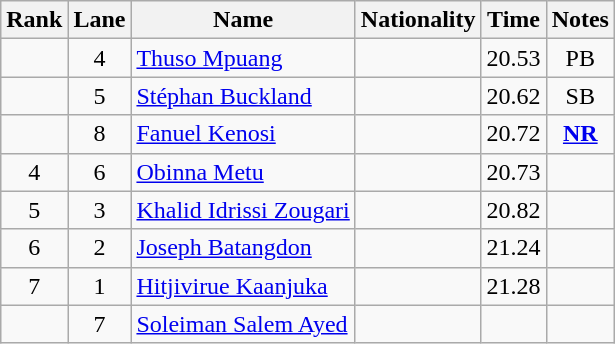<table class="wikitable sortable" style="text-align:center">
<tr>
<th>Rank</th>
<th>Lane</th>
<th>Name</th>
<th>Nationality</th>
<th>Time</th>
<th>Notes</th>
</tr>
<tr>
<td></td>
<td>4</td>
<td align=left><a href='#'>Thuso Mpuang</a></td>
<td align=left></td>
<td>20.53</td>
<td>PB</td>
</tr>
<tr>
<td></td>
<td>5</td>
<td align=left><a href='#'>Stéphan Buckland</a></td>
<td align=left></td>
<td>20.62</td>
<td>SB</td>
</tr>
<tr>
<td></td>
<td>8</td>
<td align=left><a href='#'>Fanuel Kenosi</a></td>
<td align=left></td>
<td>20.72</td>
<td><strong><a href='#'>NR</a></strong></td>
</tr>
<tr>
<td>4</td>
<td>6</td>
<td align=left><a href='#'>Obinna Metu</a></td>
<td align=left></td>
<td>20.73</td>
<td></td>
</tr>
<tr>
<td>5</td>
<td>3</td>
<td align=left><a href='#'>Khalid Idrissi Zougari</a></td>
<td align=left></td>
<td>20.82</td>
<td></td>
</tr>
<tr>
<td>6</td>
<td>2</td>
<td align=left><a href='#'>Joseph Batangdon</a></td>
<td align=left></td>
<td>21.24</td>
<td></td>
</tr>
<tr>
<td>7</td>
<td>1</td>
<td align=left><a href='#'>Hitjivirue Kaanjuka</a></td>
<td align=left></td>
<td>21.28</td>
<td></td>
</tr>
<tr>
<td></td>
<td>7</td>
<td align=left><a href='#'>Soleiman Salem Ayed</a></td>
<td align=left></td>
<td></td>
<td></td>
</tr>
</table>
